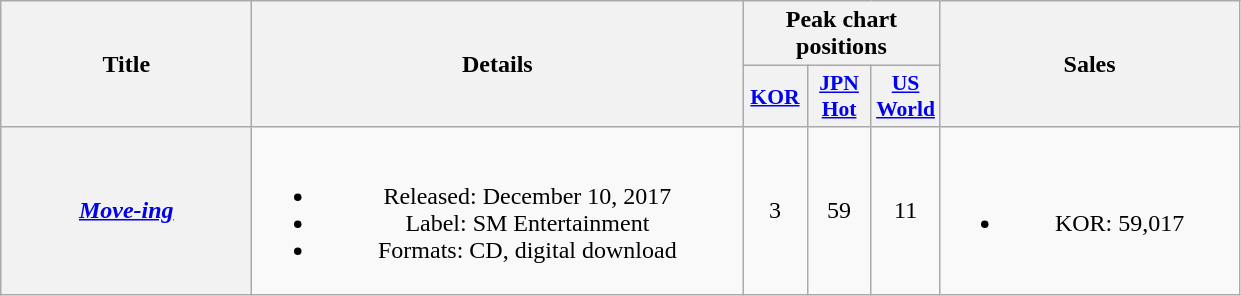<table class="wikitable plainrowheaders" style="text-align:center;">
<tr>
<th scope="col" rowspan="2" style="width:10em;">Title</th>
<th scope="col" rowspan="2" style="width:20em;">Details</th>
<th scope="col" colspan="3">Peak chart positions</th>
<th scope="col" rowspan="2" style="width:12em;">Sales</th>
</tr>
<tr>
<th style="width:2.5em; font-size:90%"><a href='#'>KOR</a><br></th>
<th style="width:2.5em; font-size:90%"><a href='#'>JPN<br>Hot</a><br></th>
<th style="width:2.5em; font-size:90%"><a href='#'>US<br>World</a><br></th>
</tr>
<tr>
<th scope="row"><em><a href='#'>Move-ing</a></em></th>
<td><br><ul><li>Released: December 10, 2017 </li><li>Label: SM Entertainment</li><li>Formats: CD, digital download</li></ul></td>
<td>3</td>
<td>59</td>
<td>11</td>
<td><br><ul><li>KOR: 59,017</li></ul></td>
</tr>
</table>
